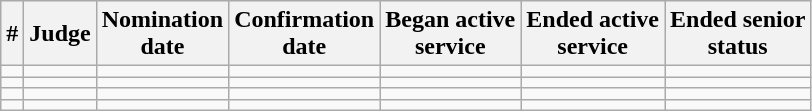<table class="sortable wikitable">
<tr bgcolor="#ececec">
<th>#</th>
<th>Judge</th>
<th>Nomination<br>date</th>
<th>Confirmation<br>date</th>
<th>Began active<br>service</th>
<th>Ended active<br>service</th>
<th>Ended senior<br>status</th>
</tr>
<tr>
<td></td>
<td></td>
<td></td>
<td></td>
<td></td>
<td></td>
<td></td>
</tr>
<tr>
<td></td>
<td></td>
<td></td>
<td></td>
<td></td>
<td></td>
<td align="center"></td>
</tr>
<tr>
<td></td>
<td></td>
<td></td>
<td></td>
<td></td>
<td></td>
<td></td>
</tr>
<tr>
<td></td>
<td></td>
<td></td>
<td></td>
<td></td>
<td></td>
<td></td>
</tr>
</table>
